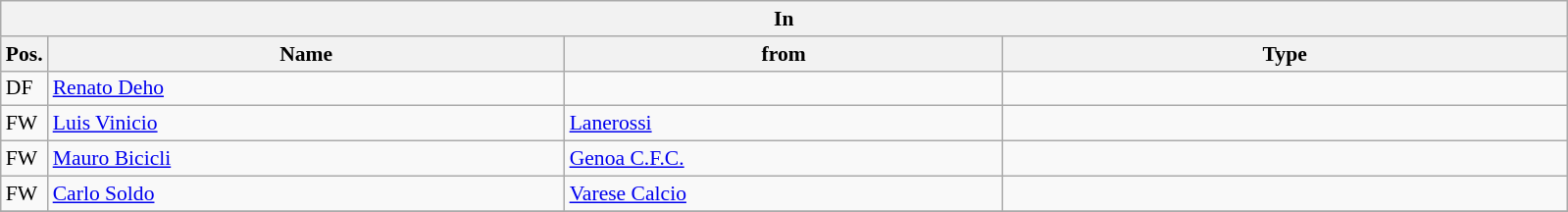<table class="wikitable" style="font-size:90%;">
<tr>
<th colspan="4">In</th>
</tr>
<tr>
<th width=3%>Pos.</th>
<th width=33%>Name</th>
<th width=28%>from</th>
<th width=36%>Type</th>
</tr>
<tr>
<td>DF</td>
<td><a href='#'>Renato Deho</a></td>
<td></td>
<td></td>
</tr>
<tr>
<td>FW</td>
<td><a href='#'>Luis Vinicio</a></td>
<td><a href='#'>Lanerossi</a></td>
<td></td>
</tr>
<tr>
<td>FW</td>
<td><a href='#'>Mauro Bicicli</a></td>
<td><a href='#'>Genoa C.F.C.</a></td>
<td></td>
</tr>
<tr>
<td>FW</td>
<td><a href='#'>Carlo Soldo</a></td>
<td><a href='#'>Varese Calcio</a></td>
<td></td>
</tr>
<tr>
</tr>
</table>
